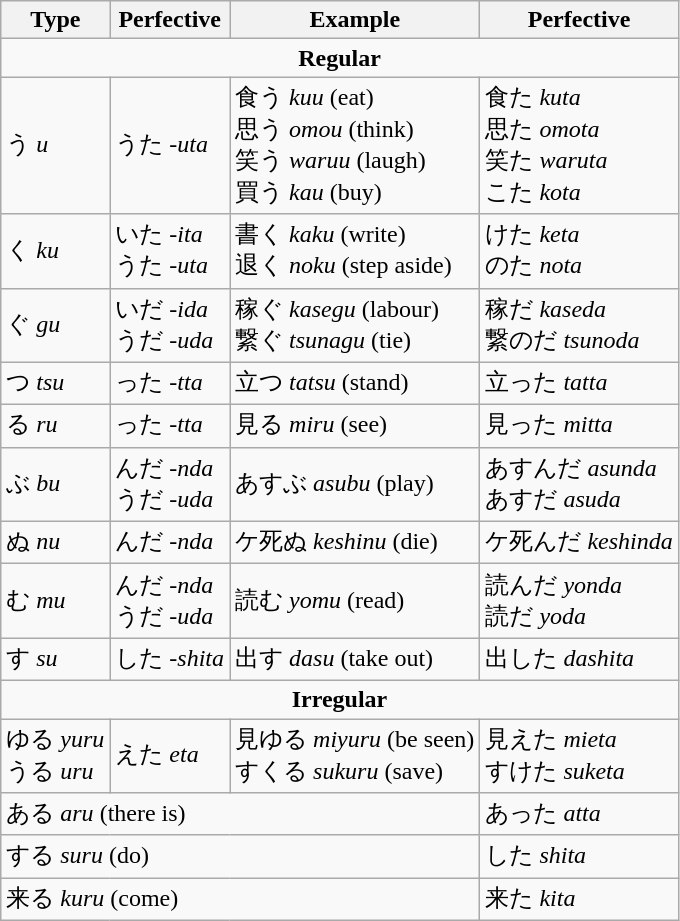<table class="wikitable" |>
<tr>
<th>Type</th>
<th>Perfective</th>
<th>Example</th>
<th>Perfective</th>
</tr>
<tr>
<td colspan = 4 align="center"><strong>Regular</strong></td>
</tr>
<tr>
<td>う <em>u</em></td>
<td>うた <em>-uta</em></td>
<td>食う <em>kuu</em> (eat)<br> 思う <em>omou</em> (think)<br> 笑う <em>waruu</em> (laugh)<br>買う <em>kau</em> (buy)</td>
<td>食た <em>kuta</em><br> 思た <em>omota</em><br> 笑た <em>waruta</em><br>こた <em>kota</em></td>
</tr>
<tr>
<td>く <em>ku</em></td>
<td>いた <em>-ita</em><br>うた <em>-uta</em></td>
<td>書く <em>kaku</em> (write)<br>退く <em>noku</em> (step aside)</td>
<td>けた <em>keta</em><br>のた <em>nota</em></td>
</tr>
<tr>
<td>ぐ <em>gu</em></td>
<td>いだ <em>-ida</em><br>うだ <em>-uda</em></td>
<td>稼ぐ <em>kasegu</em> (labour)<br>繋ぐ <em>tsunagu</em> (tie)</td>
<td>稼だ <em>kaseda</em><br> 繋のだ <em>tsunoda</em></td>
</tr>
<tr>
<td>つ <em>tsu</em></td>
<td>った <em>-tta</em></td>
<td>立つ <em>tatsu</em> (stand)</td>
<td>立った <em>tatta</em></td>
</tr>
<tr>
<td>る <em>ru</em></td>
<td>った <em>-tta</em></td>
<td>見る <em>miru</em> (see)</td>
<td>見った <em>mitta</em></td>
</tr>
<tr>
<td>ぶ <em>bu</em></td>
<td>んだ <em>-nda</em><br>うだ <em>-uda</em></td>
<td>あすぶ <em>asubu</em> (play)</td>
<td>あすんだ <em>asunda</em><br>あすだ <em>asuda</em></td>
</tr>
<tr>
<td>ぬ <em>nu</em></td>
<td>んだ <em>-nda</em></td>
<td>ケ死ぬ <em>keshinu</em> (die)</td>
<td>ケ死んだ <em>keshinda</em></td>
</tr>
<tr>
<td>む <em>mu</em></td>
<td>んだ <em>-nda</em><br>うだ <em>-uda</em></td>
<td>読む <em>yomu</em> (read)</td>
<td>読んだ <em>yonda</em><br>読だ <em>yoda</em></td>
</tr>
<tr>
<td>す <em>su</em></td>
<td>した <em>-shita</em></td>
<td>出す <em>dasu</em> (take out)</td>
<td>出した <em>dashita</em></td>
</tr>
<tr>
<td colspan = 4 align="center"><strong>Irregular</strong></td>
</tr>
<tr>
<td>ゆる <em>yuru</em><br>うる <em>uru</em></td>
<td>えた <em>eta</em></td>
<td>見ゆる <em>miyuru</em> (be seen)<br>すくる <em>sukuru</em> (save)</td>
<td>見えた <em>mieta</em><br>すけた <em>suketa</em></td>
</tr>
<tr>
<td colspan="3">ある <em>aru</em> (there is)</td>
<td>あった <em>atta</em></td>
</tr>
<tr>
<td colspan="3">する <em>suru</em> (do)</td>
<td>した <em>shita</em></td>
</tr>
<tr>
<td colspan="3">来る <em>kuru</em> (come)</td>
<td>来た <em>kita</em></td>
</tr>
</table>
